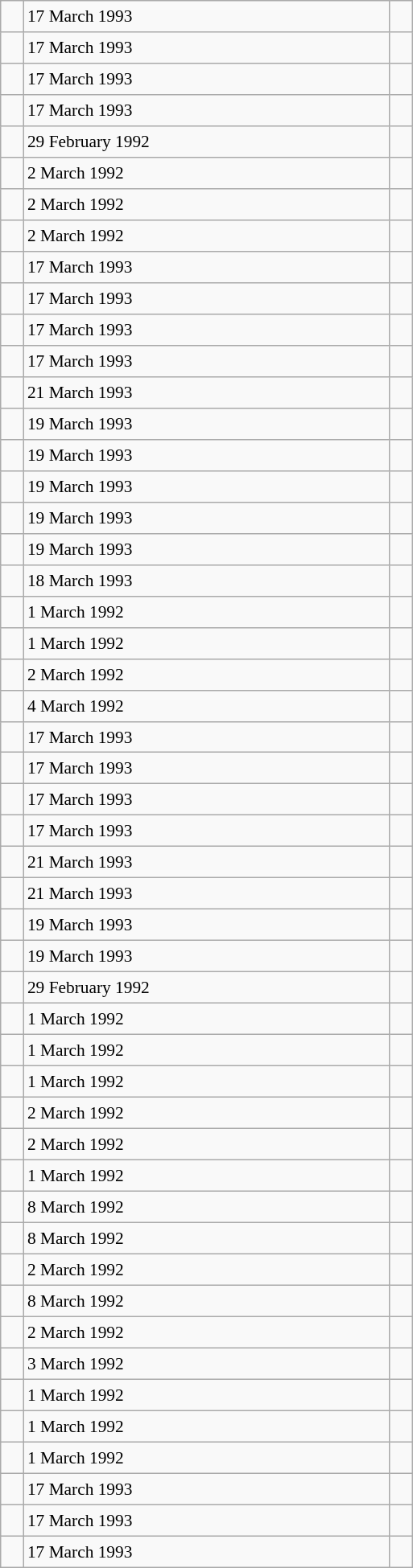<table class="wikitable" style="font-size: 89%; float: left; width: 24em; margin-right: 1em;height: 1300px;">
<tr>
<td></td>
<td>17 March 1993</td>
<td></td>
</tr>
<tr>
<td></td>
<td>17 March 1993</td>
<td></td>
</tr>
<tr>
<td></td>
<td>17 March 1993</td>
<td></td>
</tr>
<tr>
<td></td>
<td>17 March 1993</td>
<td></td>
</tr>
<tr>
<td></td>
<td>29 February 1992</td>
<td></td>
</tr>
<tr>
<td></td>
<td>2 March 1992</td>
<td></td>
</tr>
<tr>
<td></td>
<td>2 March 1992</td>
<td></td>
</tr>
<tr>
<td></td>
<td>2 March 1992</td>
<td></td>
</tr>
<tr>
<td></td>
<td>17 March 1993</td>
<td></td>
</tr>
<tr>
<td></td>
<td>17 March 1993</td>
<td></td>
</tr>
<tr>
<td></td>
<td>17 March 1993</td>
<td></td>
</tr>
<tr>
<td></td>
<td>17 March 1993</td>
<td></td>
</tr>
<tr>
<td></td>
<td>21 March 1993</td>
<td></td>
</tr>
<tr>
<td></td>
<td>19 March 1993</td>
<td></td>
</tr>
<tr>
<td></td>
<td>19 March 1993</td>
<td></td>
</tr>
<tr>
<td></td>
<td>19 March 1993</td>
<td></td>
</tr>
<tr>
<td></td>
<td>19 March 1993</td>
<td></td>
</tr>
<tr>
<td></td>
<td>19 March 1993</td>
<td></td>
</tr>
<tr>
<td></td>
<td>18 March 1993</td>
<td></td>
</tr>
<tr>
<td></td>
<td>1 March 1992</td>
<td></td>
</tr>
<tr>
<td></td>
<td>1 March 1992</td>
<td></td>
</tr>
<tr>
<td></td>
<td>2 March 1992</td>
<td></td>
</tr>
<tr>
<td></td>
<td>4 March 1992</td>
<td></td>
</tr>
<tr>
<td></td>
<td>17 March 1993</td>
<td></td>
</tr>
<tr>
<td></td>
<td>17 March 1993</td>
<td></td>
</tr>
<tr>
<td></td>
<td>17 March 1993</td>
<td></td>
</tr>
<tr>
<td></td>
<td>17 March 1993</td>
<td></td>
</tr>
<tr>
<td></td>
<td>21 March 1993</td>
<td></td>
</tr>
<tr>
<td></td>
<td>21 March 1993</td>
<td></td>
</tr>
<tr>
<td></td>
<td>19 March 1993</td>
<td></td>
</tr>
<tr>
<td></td>
<td>19 March 1993</td>
<td></td>
</tr>
<tr>
<td></td>
<td>29 February 1992</td>
<td></td>
</tr>
<tr>
<td></td>
<td>1 March 1992</td>
<td></td>
</tr>
<tr>
<td></td>
<td>1 March 1992</td>
<td></td>
</tr>
<tr>
<td></td>
<td>1 March 1992</td>
<td></td>
</tr>
<tr>
<td></td>
<td>2 March 1992</td>
<td></td>
</tr>
<tr>
<td></td>
<td>2 March 1992</td>
<td></td>
</tr>
<tr>
<td></td>
<td>1 March 1992</td>
<td></td>
</tr>
<tr>
<td></td>
<td>8 March 1992</td>
<td></td>
</tr>
<tr>
<td></td>
<td>8 March 1992</td>
<td></td>
</tr>
<tr>
<td></td>
<td>2 March 1992</td>
<td></td>
</tr>
<tr>
<td></td>
<td>8 March 1992</td>
<td></td>
</tr>
<tr>
<td></td>
<td>2 March 1992</td>
<td></td>
</tr>
<tr>
<td></td>
<td>3 March 1992</td>
<td></td>
</tr>
<tr>
<td></td>
<td>1 March 1992</td>
<td></td>
</tr>
<tr>
<td></td>
<td>1 March 1992</td>
<td></td>
</tr>
<tr>
<td></td>
<td>1 March 1992</td>
<td></td>
</tr>
<tr>
<td></td>
<td>17 March 1993</td>
<td></td>
</tr>
<tr>
<td></td>
<td>17 March 1993</td>
<td></td>
</tr>
<tr>
<td></td>
<td>17 March 1993</td>
<td></td>
</tr>
</table>
